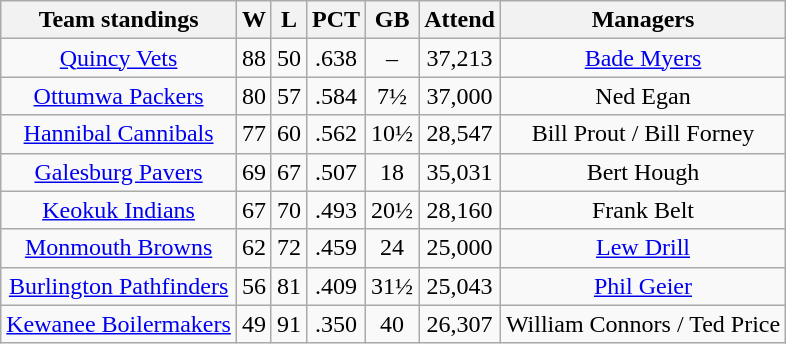<table class="wikitable" style="text-align:center">
<tr>
<th>Team standings</th>
<th>W</th>
<th>L</th>
<th>PCT</th>
<th>GB</th>
<th>Attend</th>
<th>Managers</th>
</tr>
<tr>
<td><a href='#'>Quincy Vets</a></td>
<td>88</td>
<td>50</td>
<td>.638</td>
<td>–</td>
<td>37,213</td>
<td><a href='#'>Bade Myers</a></td>
</tr>
<tr>
<td><a href='#'>Ottumwa Packers</a></td>
<td>80</td>
<td>57</td>
<td>.584</td>
<td>7½</td>
<td>37,000</td>
<td>Ned Egan</td>
</tr>
<tr>
<td><a href='#'>Hannibal Cannibals</a></td>
<td>77</td>
<td>60</td>
<td>.562</td>
<td>10½</td>
<td>28,547</td>
<td>Bill Prout / Bill Forney</td>
</tr>
<tr>
<td><a href='#'>Galesburg Pavers</a></td>
<td>69</td>
<td>67</td>
<td>.507</td>
<td>18</td>
<td>35,031</td>
<td>Bert Hough</td>
</tr>
<tr>
<td><a href='#'>Keokuk Indians</a></td>
<td>67</td>
<td>70</td>
<td>.493</td>
<td>20½</td>
<td>28,160</td>
<td>Frank Belt</td>
</tr>
<tr>
<td><a href='#'>Monmouth Browns</a></td>
<td>62</td>
<td>72</td>
<td>.459</td>
<td>24</td>
<td>25,000</td>
<td><a href='#'>Lew Drill</a></td>
</tr>
<tr>
<td><a href='#'>Burlington Pathfinders</a></td>
<td>56</td>
<td>81</td>
<td>.409</td>
<td>31½</td>
<td>25,043</td>
<td><a href='#'>Phil Geier</a></td>
</tr>
<tr>
<td><a href='#'>Kewanee Boilermakers</a></td>
<td>49</td>
<td>91</td>
<td>.350</td>
<td>40</td>
<td>26,307</td>
<td>William Connors / Ted Price</td>
</tr>
</table>
